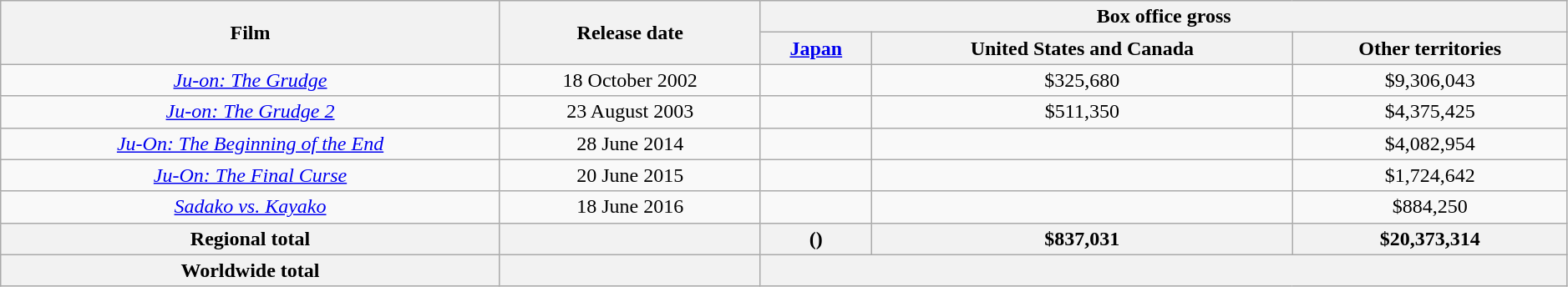<table class="wikitable sortable" width=99% border="1" style="text-align: center;">
<tr>
<th rowspan="2">Film</th>
<th rowspan="2">Release date</th>
<th colspan="3">Box office gross</th>
</tr>
<tr>
<th><a href='#'>Japan</a></th>
<th>United States and Canada</th>
<th>Other territories</th>
</tr>
<tr>
<td><em><a href='#'>Ju-on: The Grudge</a></em></td>
<td>18 October 2002</td>
<td></td>
<td>$325,680</td>
<td>$9,306,043</td>
</tr>
<tr>
<td><em><a href='#'>Ju-on: The Grudge 2</a></em></td>
<td>23 August 2003</td>
<td></td>
<td>$511,350</td>
<td>$4,375,425</td>
</tr>
<tr>
<td><em><a href='#'>Ju-On: The Beginning of the End</a></em></td>
<td>28 June 2014</td>
<td></td>
<td></td>
<td>$4,082,954</td>
</tr>
<tr>
<td><em><a href='#'>Ju-On: The Final Curse</a></em></td>
<td>20 June 2015</td>
<td></td>
<td></td>
<td>$1,724,642</td>
</tr>
<tr>
<td><em><a href='#'>Sadako vs. Kayako</a></em></td>
<td>18 June 2016</td>
<td></td>
<td></td>
<td>$884,250</td>
</tr>
<tr>
<th>Regional total</th>
<th></th>
<th> ()</th>
<th>$837,031</th>
<th>$20,373,314</th>
</tr>
<tr>
<th>Worldwide total</th>
<th></th>
<th colspan="3"></th>
</tr>
</table>
